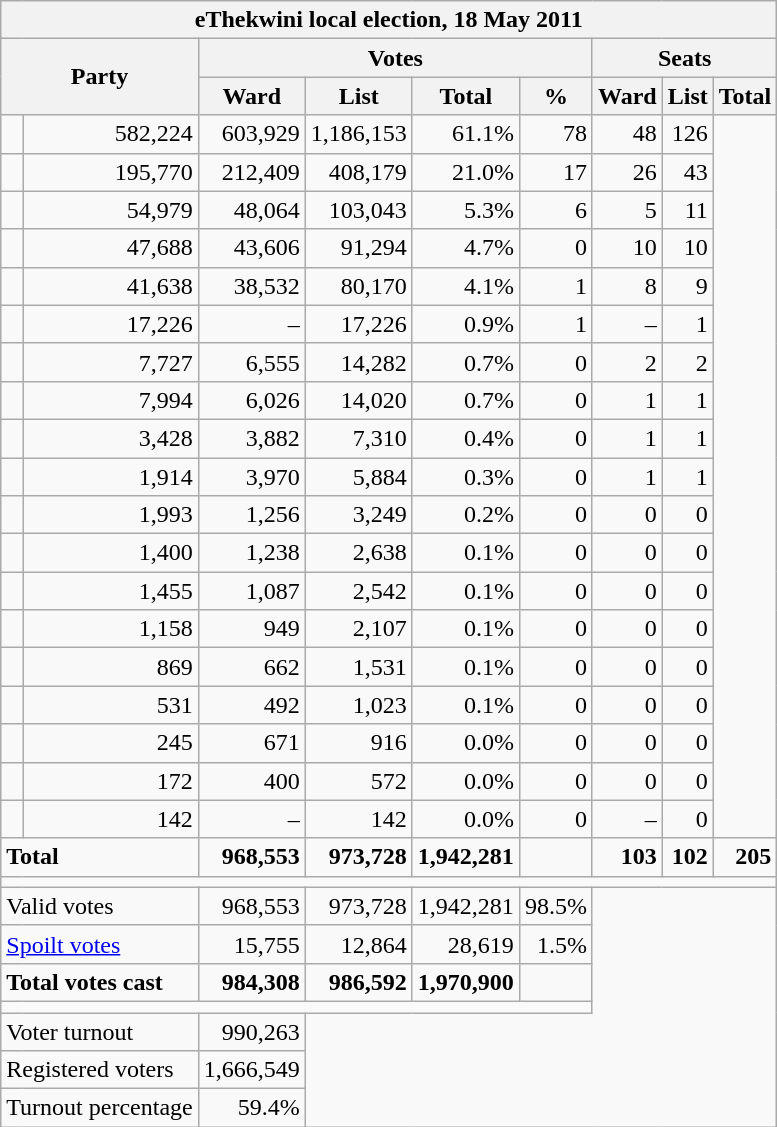<table class=wikitable style="text-align:right">
<tr>
<th colspan="9" align="center">eThekwini local election, 18 May 2011</th>
</tr>
<tr>
<th rowspan="2" colspan="2">Party</th>
<th colspan="4" align="center">Votes</th>
<th colspan="3" align="center">Seats</th>
</tr>
<tr>
<th>Ward</th>
<th>List</th>
<th>Total</th>
<th>%</th>
<th>Ward</th>
<th>List</th>
<th>Total</th>
</tr>
<tr>
<td></td>
<td>582,224</td>
<td>603,929</td>
<td>1,186,153</td>
<td>61.1%</td>
<td>78</td>
<td>48</td>
<td>126</td>
</tr>
<tr>
<td></td>
<td>195,770</td>
<td>212,409</td>
<td>408,179</td>
<td>21.0%</td>
<td>17</td>
<td>26</td>
<td>43</td>
</tr>
<tr>
<td></td>
<td>54,979</td>
<td>48,064</td>
<td>103,043</td>
<td>5.3%</td>
<td>6</td>
<td>5</td>
<td>11</td>
</tr>
<tr>
<td></td>
<td>47,688</td>
<td>43,606</td>
<td>91,294</td>
<td>4.7%</td>
<td>0</td>
<td>10</td>
<td>10</td>
</tr>
<tr>
<td></td>
<td>41,638</td>
<td>38,532</td>
<td>80,170</td>
<td>4.1%</td>
<td>1</td>
<td>8</td>
<td>9</td>
</tr>
<tr>
<td></td>
<td>17,226</td>
<td>–</td>
<td>17,226</td>
<td>0.9%</td>
<td>1</td>
<td>–</td>
<td>1</td>
</tr>
<tr>
<td></td>
<td>7,727</td>
<td>6,555</td>
<td>14,282</td>
<td>0.7%</td>
<td>0</td>
<td>2</td>
<td>2</td>
</tr>
<tr>
<td></td>
<td>7,994</td>
<td>6,026</td>
<td>14,020</td>
<td>0.7%</td>
<td>0</td>
<td>1</td>
<td>1</td>
</tr>
<tr>
<td></td>
<td>3,428</td>
<td>3,882</td>
<td>7,310</td>
<td>0.4%</td>
<td>0</td>
<td>1</td>
<td>1</td>
</tr>
<tr>
<td></td>
<td>1,914</td>
<td>3,970</td>
<td>5,884</td>
<td>0.3%</td>
<td>0</td>
<td>1</td>
<td>1</td>
</tr>
<tr>
<td></td>
<td>1,993</td>
<td>1,256</td>
<td>3,249</td>
<td>0.2%</td>
<td>0</td>
<td>0</td>
<td>0</td>
</tr>
<tr>
<td></td>
<td>1,400</td>
<td>1,238</td>
<td>2,638</td>
<td>0.1%</td>
<td>0</td>
<td>0</td>
<td>0</td>
</tr>
<tr>
<td></td>
<td>1,455</td>
<td>1,087</td>
<td>2,542</td>
<td>0.1%</td>
<td>0</td>
<td>0</td>
<td>0</td>
</tr>
<tr>
<td></td>
<td>1,158</td>
<td>949</td>
<td>2,107</td>
<td>0.1%</td>
<td>0</td>
<td>0</td>
<td>0</td>
</tr>
<tr>
<td></td>
<td>869</td>
<td>662</td>
<td>1,531</td>
<td>0.1%</td>
<td>0</td>
<td>0</td>
<td>0</td>
</tr>
<tr>
<td></td>
<td>531</td>
<td>492</td>
<td>1,023</td>
<td>0.1%</td>
<td>0</td>
<td>0</td>
<td>0</td>
</tr>
<tr>
<td></td>
<td>245</td>
<td>671</td>
<td>916</td>
<td>0.0%</td>
<td>0</td>
<td>0</td>
<td>0</td>
</tr>
<tr>
<td></td>
<td>172</td>
<td>400</td>
<td>572</td>
<td>0.0%</td>
<td>0</td>
<td>0</td>
<td>0</td>
</tr>
<tr>
<td></td>
<td>142</td>
<td>–</td>
<td>142</td>
<td>0.0%</td>
<td>0</td>
<td>–</td>
<td>0</td>
</tr>
<tr>
<td colspan="2" style="text-align:left"><strong>Total</strong></td>
<td><strong>968,553</strong></td>
<td><strong>973,728</strong></td>
<td><strong>1,942,281</strong></td>
<td></td>
<td><strong>103</strong></td>
<td><strong>102</strong></td>
<td><strong>205</strong></td>
</tr>
<tr>
<td colspan="9"></td>
</tr>
<tr>
<td colspan="2" style="text-align:left">Valid votes</td>
<td>968,553</td>
<td>973,728</td>
<td>1,942,281</td>
<td>98.5%</td>
</tr>
<tr>
<td colspan="2" style="text-align:left"><a href='#'>Spoilt votes</a></td>
<td>15,755</td>
<td>12,864</td>
<td>28,619</td>
<td>1.5%</td>
</tr>
<tr>
<td colspan="2" style="text-align:left"><strong>Total votes cast</strong></td>
<td><strong>984,308</strong></td>
<td><strong>986,592</strong></td>
<td><strong>1,970,900</strong></td>
<td></td>
</tr>
<tr>
<td colspan="6"></td>
</tr>
<tr>
<td colspan="2" style="text-align:left">Voter turnout</td>
<td>990,263</td>
</tr>
<tr>
<td colspan="2" style="text-align:left">Registered voters</td>
<td>1,666,549</td>
</tr>
<tr>
<td colspan="2" style="text-align:left">Turnout percentage</td>
<td>59.4%</td>
</tr>
</table>
